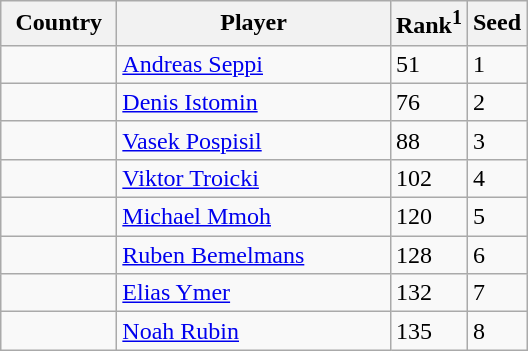<table class="sortable wikitable">
<tr>
<th width="70">Country</th>
<th width="175">Player</th>
<th>Rank<sup>1</sup></th>
<th>Seed</th>
</tr>
<tr>
<td></td>
<td><a href='#'>Andreas Seppi</a></td>
<td>51</td>
<td>1</td>
</tr>
<tr>
<td></td>
<td><a href='#'>Denis Istomin</a></td>
<td>76</td>
<td>2</td>
</tr>
<tr>
<td></td>
<td><a href='#'>Vasek Pospisil</a></td>
<td>88</td>
<td>3</td>
</tr>
<tr>
<td></td>
<td><a href='#'>Viktor Troicki</a></td>
<td>102</td>
<td>4</td>
</tr>
<tr>
<td></td>
<td><a href='#'>Michael Mmoh</a></td>
<td>120</td>
<td>5</td>
</tr>
<tr>
<td></td>
<td><a href='#'>Ruben Bemelmans</a></td>
<td>128</td>
<td>6</td>
</tr>
<tr>
<td></td>
<td><a href='#'>Elias Ymer</a></td>
<td>132</td>
<td>7</td>
</tr>
<tr>
<td></td>
<td><a href='#'>Noah Rubin</a></td>
<td>135</td>
<td>8</td>
</tr>
</table>
